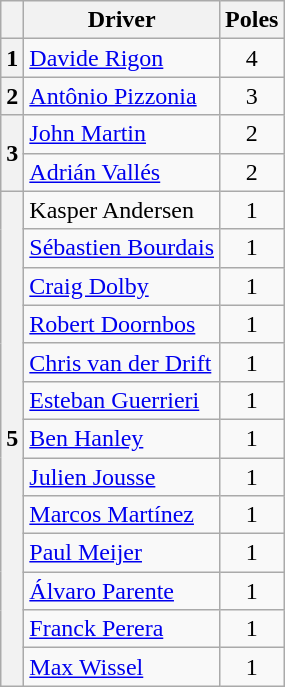<table class="wikitable" style="float:left; margin-right:1em;">
<tr>
<th></th>
<th>Driver</th>
<th>Poles</th>
</tr>
<tr>
<th>1</th>
<td> <a href='#'>Davide Rigon</a></td>
<td align=center>4</td>
</tr>
<tr>
<th>2</th>
<td> <a href='#'>Antônio Pizzonia</a></td>
<td align=center>3</td>
</tr>
<tr>
<th rowspan=2>3</th>
<td> <a href='#'>John Martin</a></td>
<td align=center>2</td>
</tr>
<tr>
<td> <a href='#'>Adrián Vallés</a></td>
<td align=center>2</td>
</tr>
<tr>
<th rowspan=13>5</th>
<td> Kasper Andersen</td>
<td align=center>1</td>
</tr>
<tr>
<td> <a href='#'>Sébastien Bourdais</a></td>
<td align=center>1</td>
</tr>
<tr>
<td> <a href='#'>Craig Dolby</a></td>
<td align=center>1</td>
</tr>
<tr>
<td> <a href='#'>Robert Doornbos</a></td>
<td align=center>1</td>
</tr>
<tr>
<td> <a href='#'>Chris van der Drift</a></td>
<td align=center>1</td>
</tr>
<tr>
<td> <a href='#'>Esteban Guerrieri</a></td>
<td align=center>1</td>
</tr>
<tr>
<td> <a href='#'>Ben Hanley</a></td>
<td align=center>1</td>
</tr>
<tr>
<td> <a href='#'>Julien Jousse</a></td>
<td align=center>1</td>
</tr>
<tr>
<td> <a href='#'>Marcos Martínez</a></td>
<td align=center>1</td>
</tr>
<tr>
<td> <a href='#'>Paul Meijer</a></td>
<td align=center>1</td>
</tr>
<tr>
<td> <a href='#'>Álvaro Parente</a></td>
<td align=center>1</td>
</tr>
<tr>
<td> <a href='#'>Franck Perera</a></td>
<td align=center>1</td>
</tr>
<tr>
<td> <a href='#'>Max Wissel</a></td>
<td align=center>1</td>
</tr>
</table>
